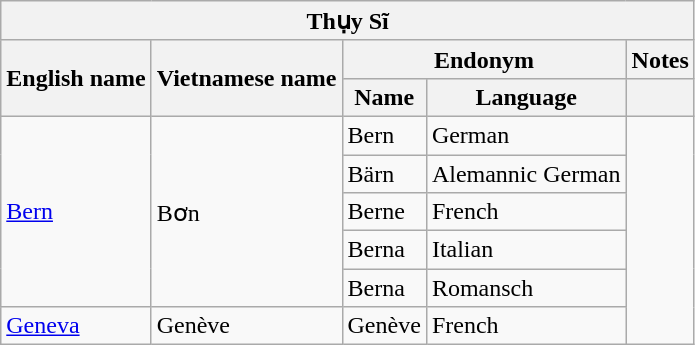<table class="wikitable sortable">
<tr>
<th colspan="5"> Thụy Sĩ</th>
</tr>
<tr>
<th rowspan="2">English name</th>
<th rowspan="2">Vietnamese name</th>
<th colspan="2">Endonym</th>
<th>Notes</th>
</tr>
<tr>
<th>Name</th>
<th>Language</th>
<th></th>
</tr>
<tr>
<td rowspan="5"><a href='#'>Bern</a></td>
<td rowspan="5">Bơn</td>
<td>Bern</td>
<td>German</td>
</tr>
<tr>
<td>Bärn</td>
<td>Alemannic German</td>
</tr>
<tr>
<td>Berne</td>
<td>French</td>
</tr>
<tr>
<td>Berna</td>
<td>Italian</td>
</tr>
<tr>
<td>Berna</td>
<td>Romansch</td>
</tr>
<tr>
<td><a href='#'>Geneva</a></td>
<td>Genève</td>
<td>Genève</td>
<td>French</td>
</tr>
</table>
